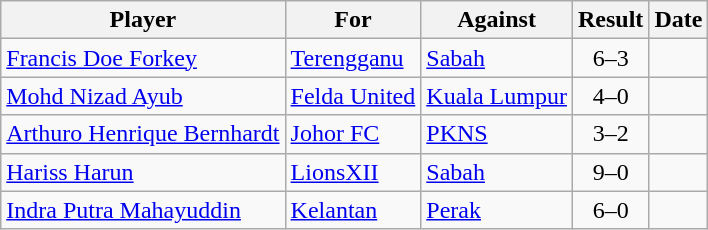<table class="wikitable sortable">
<tr>
<th>Player</th>
<th>For</th>
<th>Against</th>
<th style="text-align:center;">Result</th>
<th>Date</th>
</tr>
<tr>
<td><a href='#'>Francis Doe Forkey</a></td>
<td><a href='#'>Terengganu</a></td>
<td><a href='#'>Sabah</a></td>
<td style="text-align:center;">6–3</td>
<td></td>
</tr>
<tr>
<td><a href='#'>Mohd Nizad Ayub</a></td>
<td><a href='#'>Felda United</a></td>
<td><a href='#'>Kuala Lumpur</a></td>
<td style="text-align:center;">4–0</td>
<td></td>
</tr>
<tr>
<td><a href='#'>Arthuro Henrique Bernhardt</a></td>
<td><a href='#'>Johor FC</a></td>
<td><a href='#'>PKNS</a></td>
<td style="text-align:center;">3–2</td>
<td><br></td>
</tr>
<tr>
<td><a href='#'>Hariss Harun</a></td>
<td><a href='#'>LionsXII</a></td>
<td><a href='#'>Sabah</a></td>
<td style="text-align:center;">9–0</td>
<td><br></td>
</tr>
<tr>
<td><a href='#'>Indra Putra Mahayuddin</a></td>
<td><a href='#'>Kelantan</a></td>
<td><a href='#'>Perak</a></td>
<td style="text-align:center;">6–0</td>
<td><br></td>
</tr>
</table>
